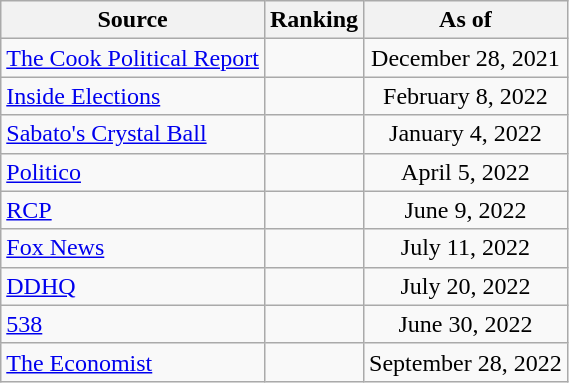<table class="wikitable" style="text-align:center">
<tr>
<th>Source</th>
<th>Ranking</th>
<th>As of</th>
</tr>
<tr>
<td align=left><a href='#'>The Cook Political Report</a></td>
<td></td>
<td>December 28, 2021</td>
</tr>
<tr>
<td align=left><a href='#'>Inside Elections</a></td>
<td></td>
<td>February 8, 2022</td>
</tr>
<tr>
<td align=left><a href='#'>Sabato's Crystal Ball</a></td>
<td></td>
<td>January 4, 2022</td>
</tr>
<tr>
<td style="text-align:left;"><a href='#'>Politico</a></td>
<td></td>
<td>April 5, 2022</td>
</tr>
<tr>
<td style="text-align:left;"><a href='#'>RCP</a></td>
<td></td>
<td>June 9, 2022</td>
</tr>
<tr>
<td align=left><a href='#'>Fox News</a></td>
<td></td>
<td>July 11, 2022</td>
</tr>
<tr>
<td style="text-align:left;"><a href='#'>DDHQ</a></td>
<td></td>
<td>July 20, 2022</td>
</tr>
<tr>
<td style="text-align:left;"><a href='#'>538</a></td>
<td></td>
<td>June 30, 2022</td>
</tr>
<tr>
<td align="left"><a href='#'>The Economist</a></td>
<td></td>
<td>September 28, 2022</td>
</tr>
</table>
